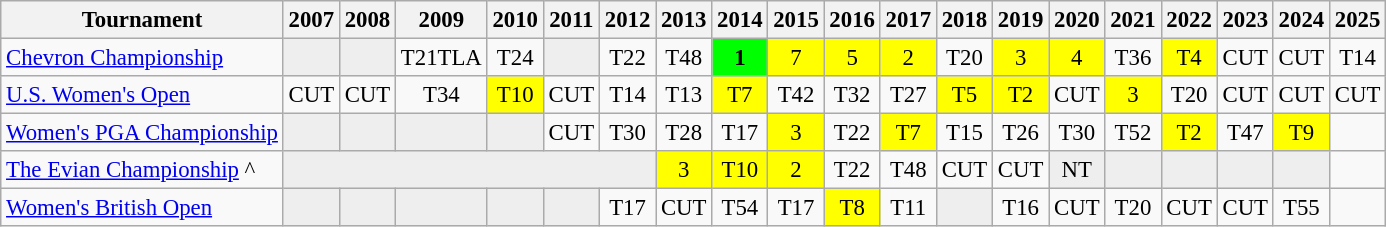<table class="wikitable" style="font-size:95%;text-align:center;">
<tr>
<th>Tournament</th>
<th>2007</th>
<th>2008</th>
<th>2009</th>
<th>2010</th>
<th>2011</th>
<th>2012</th>
<th>2013</th>
<th>2014</th>
<th>2015</th>
<th>2016</th>
<th>2017</th>
<th>2018</th>
<th>2019</th>
<th>2020</th>
<th>2021</th>
<th>2022</th>
<th>2023</th>
<th>2024</th>
<th>2025</th>
</tr>
<tr>
<td style="text-align:left"><a href='#'>Chevron Championship</a></td>
<td style="background:#eeeeee;"></td>
<td style="background:#eeeeee;"></td>
<td>T21<span>TLA</span></td>
<td>T24</td>
<td style="background:#eeeeee;"></td>
<td>T22</td>
<td>T48</td>
<td style="background:lime;"><strong>1</strong></td>
<td style="background:yellow;">7</td>
<td style="background:yellow;">5</td>
<td style="background:yellow;">2</td>
<td>T20</td>
<td style="background:yellow;">3</td>
<td style="background:yellow;">4</td>
<td>T36</td>
<td style="background:yellow;">T4</td>
<td>CUT</td>
<td>CUT</td>
<td>T14</td>
</tr>
<tr>
<td style="text-align:left"><a href='#'>U.S. Women's Open</a></td>
<td>CUT</td>
<td>CUT</td>
<td>T34</td>
<td style="background:yellow;">T10</td>
<td>CUT</td>
<td>T14</td>
<td>T13</td>
<td style="background:yellow;">T7</td>
<td>T42</td>
<td>T32</td>
<td>T27</td>
<td style="background:yellow;">T5</td>
<td style="background:yellow;">T2</td>
<td>CUT</td>
<td style="background:yellow;">3</td>
<td>T20</td>
<td>CUT</td>
<td>CUT</td>
<td>CUT</td>
</tr>
<tr>
<td style="text-align:left"><a href='#'>Women's PGA Championship</a></td>
<td style="background:#eeeeee;"></td>
<td style="background:#eeeeee;"></td>
<td style="background:#eeeeee;"></td>
<td style="background:#eeeeee;"></td>
<td>CUT</td>
<td>T30</td>
<td>T28</td>
<td>T17</td>
<td style="background:yellow;">3</td>
<td>T22</td>
<td style="background:yellow;">T7</td>
<td>T15</td>
<td>T26</td>
<td>T30</td>
<td>T52</td>
<td style="background:yellow;">T2</td>
<td>T47</td>
<td style="background:yellow;">T9</td>
<td></td>
</tr>
<tr>
<td style="text-align:left"><a href='#'>The Evian Championship</a> ^</td>
<td style="background:#eee;" colspan="6"></td>
<td style="background:yellow;">3</td>
<td style="background:yellow;">T10</td>
<td style="background:yellow;">2</td>
<td>T22</td>
<td>T48</td>
<td>CUT</td>
<td>CUT</td>
<td style="background:#eeeeee;">NT</td>
<td style="background:#eeeeee;"></td>
<td style="background:#eeeeee;"></td>
<td style="background:#eeeeee;"></td>
<td style="background:#eeeeee;"></td>
<td></td>
</tr>
<tr>
<td style="text-align:left"><a href='#'>Women's British Open</a></td>
<td style="background:#eeeeee;"></td>
<td style="background:#eeeeee;"></td>
<td style="background:#eeeeee;"></td>
<td style="background:#eeeeee;"></td>
<td style="background:#eeeeee;"></td>
<td>T17</td>
<td>CUT</td>
<td>T54</td>
<td>T17</td>
<td style="background:yellow;">T8</td>
<td>T11</td>
<td style="background:#eeeeee;"></td>
<td>T16</td>
<td>CUT</td>
<td>T20</td>
<td>CUT</td>
<td>CUT</td>
<td>T55</td>
<td></td>
</tr>
</table>
